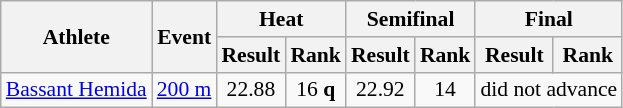<table class="wikitable"  style=font-size:90%>
<tr>
<th rowspan="2">Athlete</th>
<th rowspan="2">Event</th>
<th colspan="2">Heat</th>
<th colspan="2">Semifinal</th>
<th colspan="2">Final</th>
</tr>
<tr>
<th>Result</th>
<th>Rank</th>
<th>Result</th>
<th>Rank</th>
<th>Result</th>
<th>Rank</th>
</tr>
<tr style=text-align:center>
<td style=text-align:left><a href='#'>Bassant Hemida</a></td>
<td style=text-align:left><a href='#'>200 m</a></td>
<td>22.88</td>
<td>16 <strong>q</strong></td>
<td>22.92</td>
<td>14</td>
<td colspan=2>did not advance</td>
</tr>
</table>
